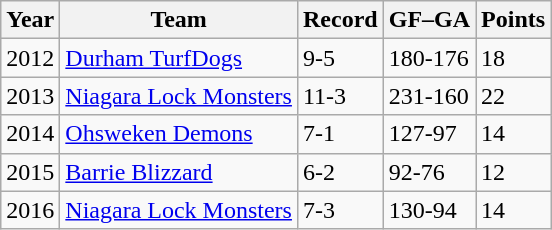<table class="wikitable" border="1">
<tr>
<th>Year</th>
<th>Team</th>
<th>Record</th>
<th>GF–GA</th>
<th>Points</th>
</tr>
<tr>
<td>2012</td>
<td><a href='#'>Durham TurfDogs</a></td>
<td>9-5</td>
<td>180-176</td>
<td>18</td>
</tr>
<tr>
<td>2013</td>
<td><a href='#'>Niagara Lock Monsters</a></td>
<td>11-3</td>
<td>231-160</td>
<td>22</td>
</tr>
<tr>
<td>2014</td>
<td><a href='#'>Ohsweken Demons</a></td>
<td>7-1</td>
<td>127-97</td>
<td>14</td>
</tr>
<tr>
<td>2015</td>
<td><a href='#'>Barrie Blizzard</a></td>
<td>6-2</td>
<td>92-76</td>
<td>12</td>
</tr>
<tr>
<td>2016</td>
<td><a href='#'>Niagara Lock Monsters</a></td>
<td>7-3</td>
<td>130-94</td>
<td>14</td>
</tr>
</table>
